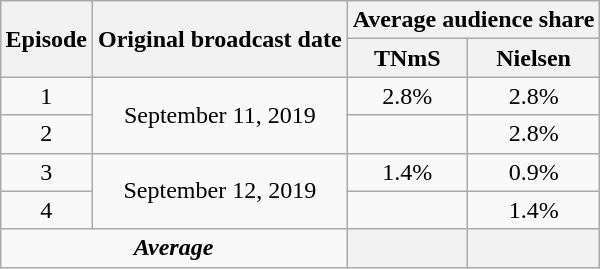<table class="wikitable" style="text-align:center; margin-left: auto; margin-right: auto; border: none;">
<tr>
<th rowspan="2">Episode</th>
<th rowspan="2">Original broadcast date</th>
<th colspan="2">Average audience share</th>
</tr>
<tr>
<th>TNmS</th>
<th>Nielsen</th>
</tr>
<tr>
<td>1</td>
<td rowspan="2">September 11, 2019</td>
<td>2.8%</td>
<td>2.8%</td>
</tr>
<tr>
<td>2</td>
<td></td>
<td>2.8%</td>
</tr>
<tr>
<td>3</td>
<td rowspan="2">September 12, 2019</td>
<td>1.4%</td>
<td>0.9%</td>
</tr>
<tr>
<td>4</td>
<td></td>
<td>1.4%</td>
</tr>
<tr>
<td colspan="2"><strong><em>Average</em></strong></td>
<th></th>
<th></th>
</tr>
<tr>
</tr>
</table>
